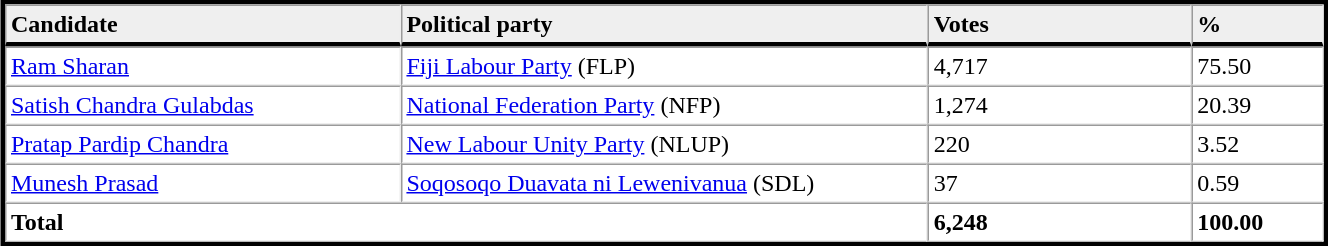<table table width="70%" border="1" align="center" cellpadding=3 cellspacing=0 style="margin:5px; border:3px solid;">
<tr>
<td td width="30%" style="border-bottom:3px solid; background:#efefef;"><strong>Candidate</strong></td>
<td td width="40%" style="border-bottom:3px solid; background:#efefef;"><strong>Political party</strong></td>
<td td width="20%" style="border-bottom:3px solid; background:#efefef;"><strong>Votes</strong></td>
<td td width="10%" style="border-bottom:3px solid; background:#efefef;"><strong>%</strong></td>
</tr>
<tr>
<td><a href='#'>Ram Sharan</a></td>
<td><a href='#'>Fiji Labour Party</a> (FLP)</td>
<td>4,717</td>
<td>75.50</td>
</tr>
<tr>
<td><a href='#'>Satish Chandra Gulabdas</a></td>
<td><a href='#'>National Federation Party</a> (NFP)</td>
<td>1,274</td>
<td>20.39</td>
</tr>
<tr>
<td><a href='#'>Pratap Pardip Chandra</a></td>
<td><a href='#'>New Labour Unity Party</a> (NLUP)</td>
<td>220</td>
<td>3.52</td>
</tr>
<tr>
<td><a href='#'>Munesh Prasad</a></td>
<td><a href='#'>Soqosoqo Duavata ni Lewenivanua</a> (SDL)</td>
<td>37</td>
<td>0.59</td>
</tr>
<tr>
<td colspan=2><strong>Total</strong></td>
<td><strong>6,248</strong></td>
<td><strong>100.00</strong></td>
</tr>
<tr>
</tr>
</table>
